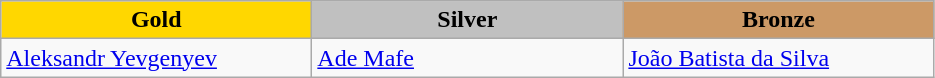<table class="wikitable" style="text-align:left">
<tr align="center">
<td width=200 bgcolor=gold><strong>Gold</strong></td>
<td width=200 bgcolor=silver><strong>Silver</strong></td>
<td width=200 bgcolor=CC9966><strong>Bronze</strong></td>
</tr>
<tr>
<td><a href='#'>Aleksandr Yevgenyev</a><br><em></em></td>
<td><a href='#'>Ade Mafe</a><br><em></em></td>
<td><a href='#'>João Batista da Silva</a><br><em></em></td>
</tr>
</table>
